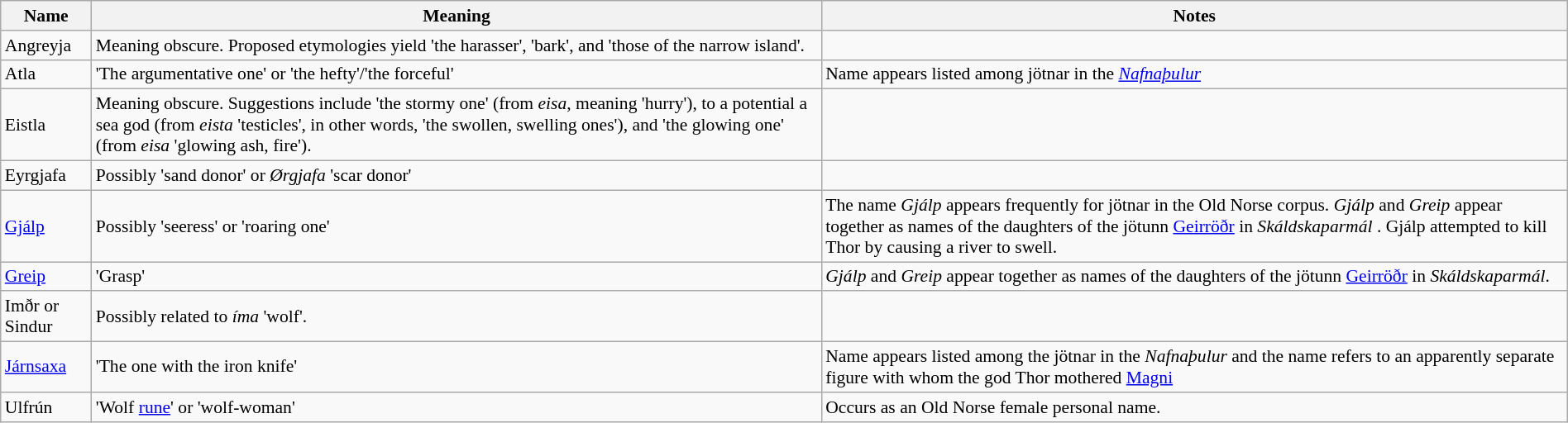<table class="wikitable sortable plainrowheaders" style="font-size: 90%; width: 100%">
<tr>
<th scope=col>Name</th>
<th class="unsortable" scope=col>Meaning</th>
<th scope=col>Notes</th>
</tr>
<tr>
<td>Angreyja</td>
<td>Meaning obscure. Proposed etymologies yield 'the harasser', 'bark', and 'those of the narrow island'.</td>
<td></td>
</tr>
<tr>
<td>Atla</td>
<td>'The argumentative one' or 'the hefty'/'the forceful'</td>
<td>Name appears listed among jötnar in the <em><a href='#'>Nafnaþulur</a></em></td>
</tr>
<tr>
<td>Eistla</td>
<td>Meaning obscure. Suggestions include 'the stormy one' (from <em>eisa</em>, meaning 'hurry'), to a potential a sea god (from <em>eista</em> 'testicles', in other words, 'the swollen, swelling ones'), and 'the glowing one' (from <em>eisa</em> 'glowing ash, fire').</td>
<td></td>
</tr>
<tr>
<td>Eyrgjafa</td>
<td>Possibly 'sand donor' or <em>Ørgjafa</em> 'scar donor'</td>
<td></td>
</tr>
<tr>
<td><a href='#'>Gjálp</a></td>
<td>Possibly 'seeress' or 'roaring one'</td>
<td>The name <em>Gjálp</em> appears frequently for jötnar in the Old Norse corpus. <em>Gjálp</em> and <em>Greip</em> appear together as names of the daughters of the jötunn <a href='#'>Geirröðr</a> in <em> Skáldskaparmál </em>. Gjálp attempted to kill Thor by causing a river to swell.</td>
</tr>
<tr>
<td><a href='#'>Greip</a></td>
<td>'Grasp'</td>
<td><em>Gjálp</em> and <em>Greip</em> appear together as names of the daughters of the jötunn <a href='#'>Geirröðr</a> in <em>Skáldskaparmál</em>.</td>
</tr>
<tr>
<td>Imðr or Sindur</td>
<td>Possibly related to <em>íma</em> 'wolf'.</td>
<td></td>
</tr>
<tr>
<td><a href='#'>Járnsaxa</a></td>
<td>'The one with the iron knife'</td>
<td>Name appears listed among the jötnar in the <em>Nafnaþulur</em> and the name refers to an apparently separate figure with whom the god Thor mothered <a href='#'>Magni</a></td>
</tr>
<tr>
<td>Ulfrún</td>
<td>'Wolf <a href='#'>rune</a>' or 'wolf-woman'</td>
<td>Occurs as an Old Norse female personal name.</td>
</tr>
</table>
